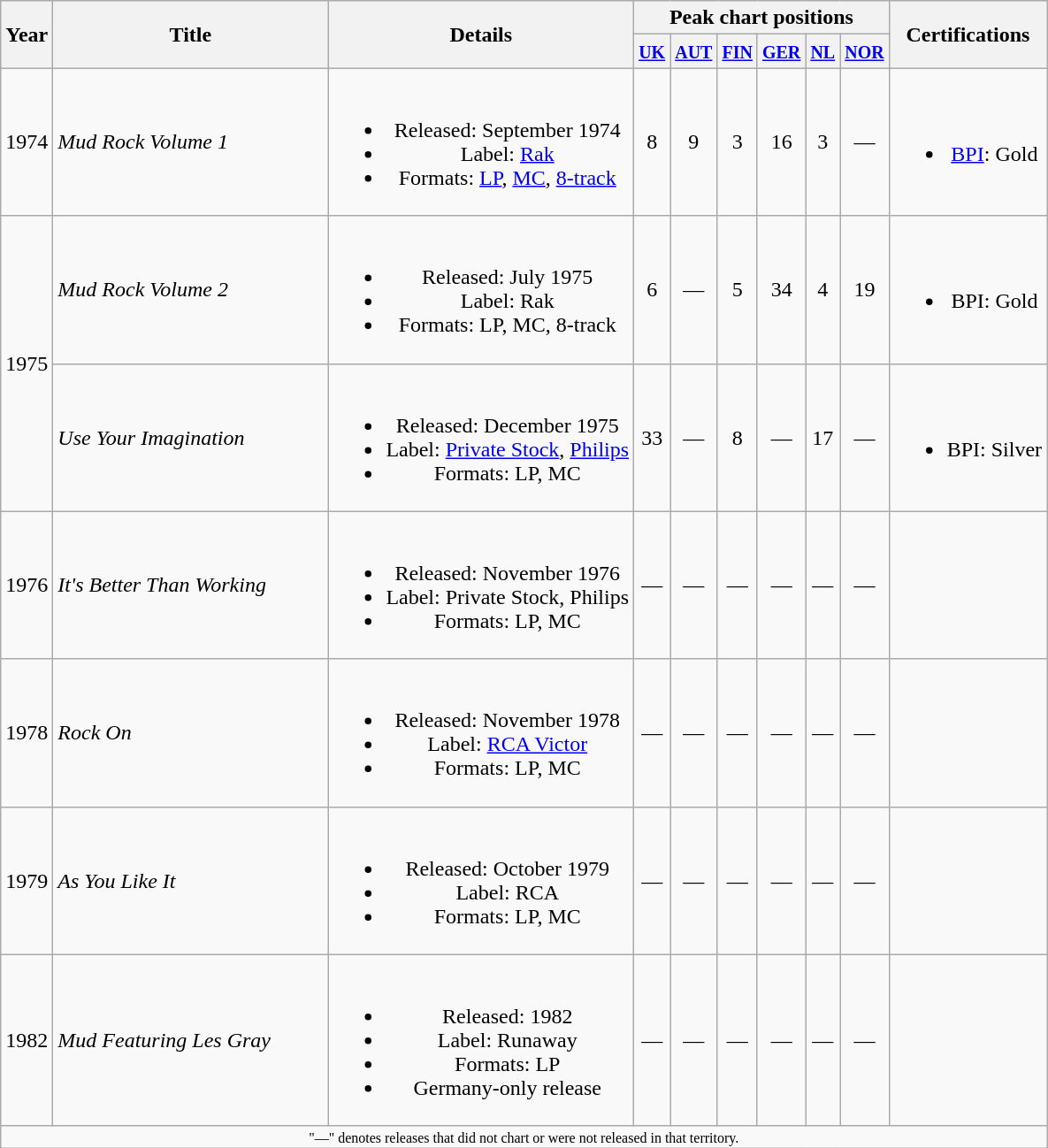<table class="wikitable" style="text-align:center">
<tr>
<th rowspan="2">Year</th>
<th rowspan="2" style="width:200px;">Title</th>
<th rowspan="2">Details</th>
<th colspan="6">Peak chart positions</th>
<th rowspan="2">Certifications</th>
</tr>
<tr>
<th><small><a href='#'>UK</a></small><br></th>
<th><small><a href='#'>AUT</a></small><br></th>
<th><small><a href='#'>FIN</a></small><br></th>
<th><small><a href='#'>GER</a></small><br></th>
<th><small><a href='#'>NL</a></small><br></th>
<th><small><a href='#'>NOR</a></small><br></th>
</tr>
<tr>
<td>1974</td>
<td align="left"><em>Mud Rock Volume 1</em></td>
<td><br><ul><li>Released: September 1974</li><li>Label: <a href='#'>Rak</a></li><li>Formats: <a href='#'>LP</a>, <a href='#'>MC</a>, <a href='#'>8-track</a></li></ul></td>
<td>8</td>
<td>9</td>
<td>3</td>
<td>16</td>
<td>3</td>
<td>—</td>
<td><br><ul><li><a href='#'>BPI</a>: Gold</li></ul></td>
</tr>
<tr>
<td rowspan="2">1975</td>
<td align="left"><em>Mud Rock Volume 2</em></td>
<td><br><ul><li>Released: July 1975</li><li>Label: Rak</li><li>Formats: LP, MC, 8-track</li></ul></td>
<td>6</td>
<td>—</td>
<td>5</td>
<td>34</td>
<td>4</td>
<td>19</td>
<td><br><ul><li>BPI: Gold</li></ul></td>
</tr>
<tr>
<td align="left"><em>Use Your Imagination</em></td>
<td><br><ul><li>Released: December 1975</li><li>Label: <a href='#'>Private Stock</a>, <a href='#'>Philips</a></li><li>Formats: LP, MC</li></ul></td>
<td>33</td>
<td>—</td>
<td>8</td>
<td>—</td>
<td>17</td>
<td>—</td>
<td><br><ul><li>BPI: Silver</li></ul></td>
</tr>
<tr>
<td>1976</td>
<td align="left"><em>It's Better Than Working</em></td>
<td><br><ul><li>Released: November 1976</li><li>Label: Private Stock, Philips</li><li>Formats: LP, MC</li></ul></td>
<td>—</td>
<td>—</td>
<td>—</td>
<td>—</td>
<td>—</td>
<td>—</td>
<td></td>
</tr>
<tr>
<td>1978</td>
<td align="left"><em>Rock On</em></td>
<td><br><ul><li>Released: November 1978</li><li>Label: <a href='#'>RCA Victor</a></li><li>Formats: LP, MC</li></ul></td>
<td>—</td>
<td>—</td>
<td>—</td>
<td>—</td>
<td>—</td>
<td>—</td>
<td></td>
</tr>
<tr>
<td>1979</td>
<td align="left"><em>As You Like It</em></td>
<td><br><ul><li>Released: October 1979</li><li>Label: RCA</li><li>Formats: LP, MC</li></ul></td>
<td>—</td>
<td>—</td>
<td>—</td>
<td>—</td>
<td>—</td>
<td>—</td>
<td></td>
</tr>
<tr>
<td>1982</td>
<td align="left"><em>Mud Featuring Les Gray</em></td>
<td><br><ul><li>Released: 1982</li><li>Label: Runaway</li><li>Formats: LP</li><li>Germany-only release</li></ul></td>
<td>—</td>
<td>—</td>
<td>—</td>
<td>—</td>
<td>—</td>
<td>—</td>
<td></td>
</tr>
<tr>
<td colspan="10" style="font-size:8pt">"—" denotes releases that did not chart or were not released in that territory.</td>
</tr>
</table>
